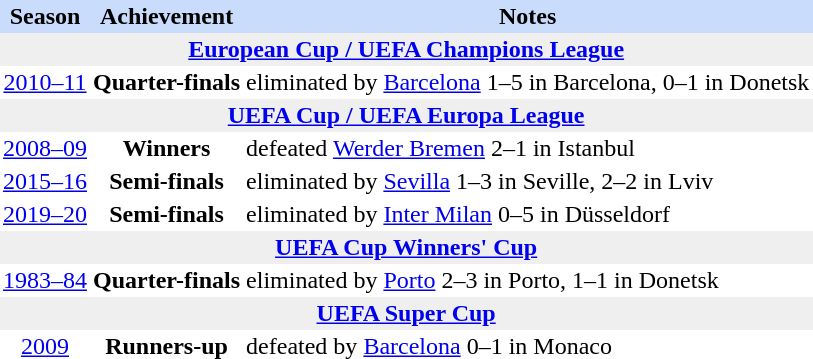<table class="toccolours" border="0" cellpadding="2" cellspacing="0" style="float:left; margin:0.5em;">
<tr style="background:#cadcfb;">
<th>Season</th>
<th>Achievement</th>
<th>Notes</th>
</tr>
<tr>
<th colspan="4" style="background:#efefef;"><a href='#'>European Cup / UEFA Champions League</a></th>
</tr>
<tr>
<td style="text-align:center;"><a href='#'>2010–11</a></td>
<td style="text-align:center;"><strong>Quarter-finals</strong></td>
<td style="text-align:left;">eliminated by  <a href='#'>Barcelona</a> 1–5 in Barcelona, 0–1 in Donetsk</td>
</tr>
<tr>
<th colspan="4" style="background:#efefef;"><a href='#'>UEFA Cup / UEFA Europa League</a></th>
</tr>
<tr>
<td style="text-align:center;"><a href='#'>2008–09</a></td>
<td style="text-align:center;"><strong>Winners</strong></td>
<td style="text-align:left;">defeated  <a href='#'>Werder Bremen</a> 2–1 in Istanbul</td>
</tr>
<tr>
<td style="text-align:center;"><a href='#'>2015–16</a></td>
<td style="text-align:center;"><strong>Semi-finals</strong></td>
<td style="text-align:left;">eliminated by  <a href='#'>Sevilla</a> 1–3 in Seville, 2–2 in Lviv</td>
</tr>
<tr>
<td style="text-align:center;"><a href='#'>2019–20</a></td>
<td style="text-align:center;"><strong>Semi-finals</strong></td>
<td style="text-align:left;">eliminated by  <a href='#'>Inter Milan</a> 0–5 in Düsseldorf</td>
</tr>
<tr>
<th colspan="4" style="background:#efefef;"><a href='#'>UEFA Cup Winners' Cup</a></th>
</tr>
<tr>
<td style="text-align:center;"><a href='#'>1983–84</a></td>
<td style="text-align:center;"><strong>Quarter-finals</strong></td>
<td style="text-align:left;">eliminated by  <a href='#'>Porto</a> 2–3 in Porto, 1–1 in Donetsk</td>
</tr>
<tr>
<th colspan="4" style="background:#efefef;"><a href='#'>UEFA Super Cup</a></th>
</tr>
<tr>
<td style="text-align:center;"><a href='#'>2009</a></td>
<td style="text-align:center;"><strong>Runners-up</strong></td>
<td style="text-align:left;">defeated by  <a href='#'>Barcelona</a> 0–1 in Monaco</td>
</tr>
</table>
